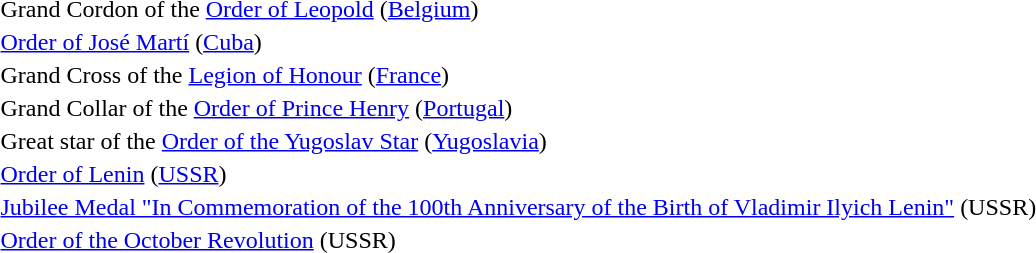<table>
<tr>
<td></td>
<td>Grand Cordon of the <a href='#'>Order of Leopold</a> (<a href='#'>Belgium</a>)</td>
</tr>
<tr>
<td></td>
<td><a href='#'>Order of José Martí</a> (<a href='#'>Cuba</a>)</td>
</tr>
<tr>
<td></td>
<td>Grand Cross of the <a href='#'>Legion of Honour</a> (<a href='#'>France</a>)</td>
</tr>
<tr>
<td></td>
<td>Grand Collar of the <a href='#'>Order of Prince Henry</a> (<a href='#'>Portugal</a>)</td>
</tr>
<tr>
<td></td>
<td>Great star  of the <a href='#'>Order of the Yugoslav Star</a> (<a href='#'>Yugoslavia</a>)</td>
</tr>
<tr>
<td></td>
<td><a href='#'>Order of Lenin</a> (<a href='#'>USSR</a>)</td>
</tr>
<tr>
<td></td>
<td><a href='#'>Jubilee Medal "In Commemoration of the 100th Anniversary of the Birth of Vladimir Ilyich Lenin"</a> (USSR)</td>
</tr>
<tr>
<td></td>
<td><a href='#'>Order of the October Revolution</a> (USSR)</td>
</tr>
<tr>
</tr>
</table>
